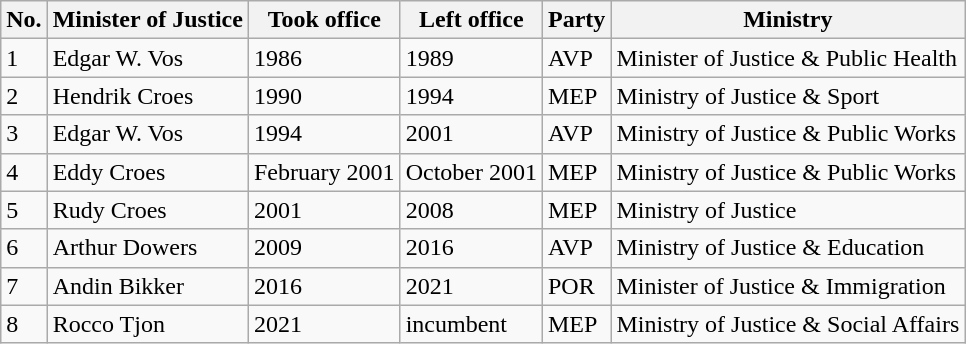<table class="wikitable">
<tr>
<th>No.</th>
<th>Minister of Justice</th>
<th>Took office</th>
<th>Left office</th>
<th>Party</th>
<th>Ministry</th>
</tr>
<tr>
<td>1</td>
<td>Edgar W. Vos</td>
<td>1986</td>
<td>1989</td>
<td>AVP</td>
<td>Minister of Justice & Public Health</td>
</tr>
<tr>
<td>2</td>
<td>Hendrik Croes</td>
<td>1990</td>
<td>1994</td>
<td>MEP</td>
<td>Ministry of Justice & Sport</td>
</tr>
<tr>
<td>3</td>
<td>Edgar W. Vos</td>
<td>1994</td>
<td>2001</td>
<td>AVP</td>
<td>Ministry of Justice & Public Works</td>
</tr>
<tr>
<td>4</td>
<td>Eddy Croes</td>
<td>February 2001</td>
<td>October 2001</td>
<td>MEP</td>
<td>Ministry of Justice & Public Works</td>
</tr>
<tr>
<td>5</td>
<td>Rudy Croes</td>
<td>2001</td>
<td>2008</td>
<td>MEP</td>
<td>Ministry of Justice</td>
</tr>
<tr>
<td>6</td>
<td>Arthur Dowers</td>
<td>2009</td>
<td>2016</td>
<td>AVP</td>
<td>Ministry of Justice & Education</td>
</tr>
<tr>
<td>7</td>
<td>Andin Bikker</td>
<td>2016</td>
<td>2021</td>
<td>POR</td>
<td>Minister of Justice & Immigration</td>
</tr>
<tr>
<td>8</td>
<td>Rocco Tjon</td>
<td>2021</td>
<td>incumbent</td>
<td>MEP</td>
<td>Ministry of Justice & Social Affairs</td>
</tr>
</table>
